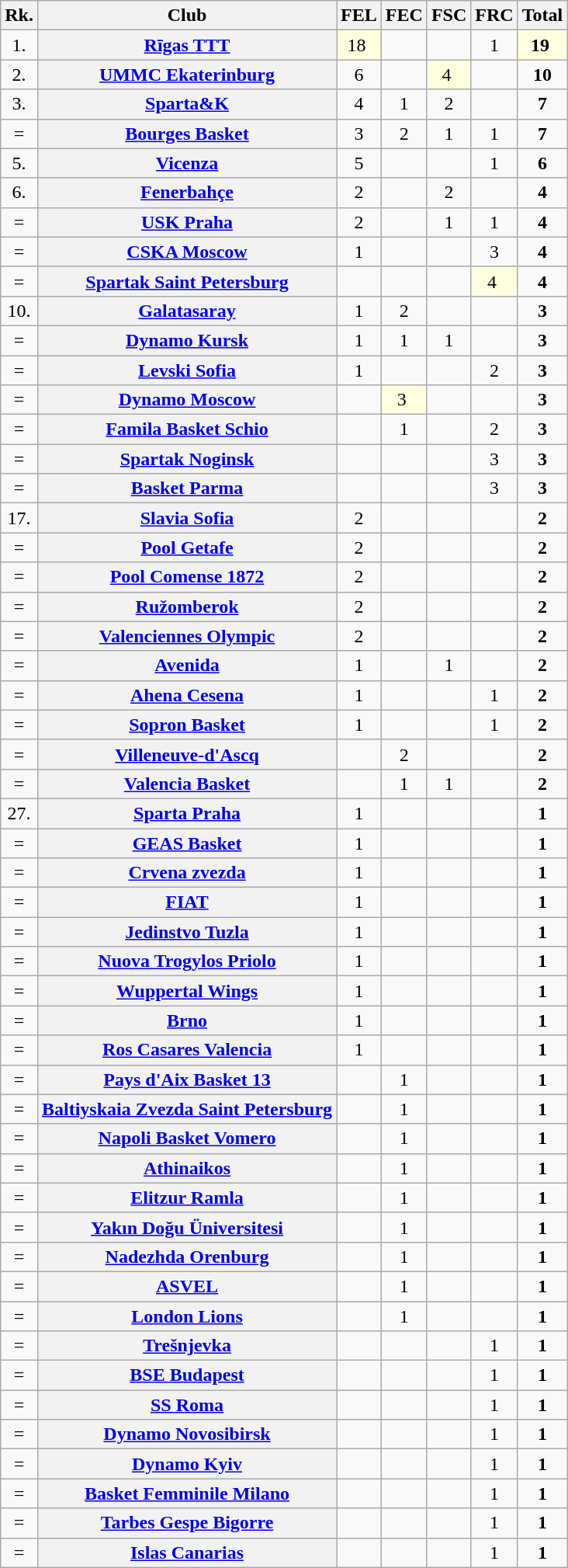<table class="sortable plainrowheaders wikitable">
<tr>
<th scope="col">Rk.</th>
<th scope="col">Club</th>
<th scope="col">FEL</th>
<th scope="col">FEC</th>
<th scope="col">FSC</th>
<th scope="col">FRC</th>
<th scope="col">Total</th>
</tr>
<tr>
<td align=center>1.</td>
<th scope="row" align="left">  <a href='#'>Rīgas TTT</a></th>
<td style="text-align:center; background:#ffffe0;">18 </td>
<td align=center></td>
<td align=center></td>
<td align=center>1</td>
<td style="text-align:center; background:#ffffe0;"><strong>19</strong> </td>
</tr>
<tr>
<td align=center>2.</td>
<th scope="row" align="left"> <a href='#'>UMMC Ekaterinburg</a></th>
<td align=center>6</td>
<td align=center></td>
<td style="text-align:center; background:#ffffe0;">4 </td>
<td align=center></td>
<td align=center><strong>10</strong></td>
</tr>
<tr>
<td align=center>3.</td>
<th scope="row" align="left"> <a href='#'>Sparta&K</a></th>
<td align=center>4</td>
<td align=center>1</td>
<td align=center>2</td>
<td align=center></td>
<td align=center><strong>7</strong></td>
</tr>
<tr>
<td align=center>=</td>
<th scope="row" align="left"> <a href='#'>Bourges Basket</a></th>
<td align=center>3</td>
<td align=center>2</td>
<td align=center>1</td>
<td align=center>1</td>
<td align=center><strong>7 </strong></td>
</tr>
<tr>
<td align=center>5.</td>
<th scope="row" align="left"> <a href='#'>Vicenza</a></th>
<td align=center>5</td>
<td align=center></td>
<td align=center></td>
<td align=center>1</td>
<td align=center><strong>6</strong></td>
</tr>
<tr>
<td align=center>6.</td>
<th scope="row" align="left"> <a href='#'>Fenerbahçe</a></th>
<td align=center>2</td>
<td align=center></td>
<td align=center>2</td>
<td align=center></td>
<td align=center><strong>4</strong></td>
</tr>
<tr>
<td align=center>=</td>
<th scope="row" align="left">  <a href='#'>USK Praha</a></th>
<td align=center>2</td>
<td align=center></td>
<td align=center>1</td>
<td align=center>1</td>
<td align=center><strong>4</strong></td>
</tr>
<tr>
<td align=center>=</td>
<th scope="row" align="left">  <a href='#'>CSKA Moscow</a></th>
<td align=center>1</td>
<td align=center></td>
<td align=center></td>
<td align=center>3</td>
<td align=center><strong>4</strong></td>
</tr>
<tr>
<td align=center>=</td>
<th scope="row" align="left">  <a href='#'>Spartak Saint Petersburg</a></th>
<td align=center></td>
<td align=center></td>
<td align=center></td>
<td style="text-align:center; background:#ffffe0;">4 </td>
<td align=center><strong>4</strong></td>
</tr>
<tr>
<td align=center>10.</td>
<th scope="row" align="left"> <a href='#'>Galatasaray</a></th>
<td align=center>1</td>
<td align=center>2</td>
<td align=center></td>
<td align=center></td>
<td align=center><strong>3 </strong></td>
</tr>
<tr>
<td align=center>=</td>
<th scope="row" align="left"> <a href='#'>Dynamo Kursk</a></th>
<td align=center>1</td>
<td align=center>1</td>
<td align=center>1</td>
<td align=center></td>
<td align=center><strong>3</strong></td>
</tr>
<tr>
<td align=center>=</td>
<th scope="row" align="left"> <a href='#'>Levski Sofia</a></th>
<td align=center>1</td>
<td align=center></td>
<td align=center></td>
<td align=center>2</td>
<td align=center><strong>3</strong></td>
</tr>
<tr>
<td align=center>=</td>
<th scope="row" align="left"> <a href='#'>Dynamo Moscow</a></th>
<td align=center></td>
<td style="text-align:center; background:#ffffe0;">3 </td>
<td align=center></td>
<td align=center></td>
<td align=center><strong>3 </strong></td>
</tr>
<tr>
<td align=center>=</td>
<th scope="row" align="left"> <a href='#'>Famila Basket Schio</a></th>
<td align=center></td>
<td align=center>1</td>
<td align=center></td>
<td align=center>2</td>
<td align=center><strong>3</strong></td>
</tr>
<tr>
<td align=center>=</td>
<th scope="row" align="left">  <a href='#'>Spartak Noginsk</a></th>
<td align=center></td>
<td align=center></td>
<td align=center></td>
<td align=center>3</td>
<td align=center><strong> 3</strong></td>
</tr>
<tr>
<td align=center>=</td>
<th scope="row" align="left"> <a href='#'>Basket Parma</a></th>
<td align=center></td>
<td align=center></td>
<td align=center></td>
<td align=center>3</td>
<td align=center><strong>3</strong></td>
</tr>
<tr>
<td align=center>17.</td>
<th scope="row" align="left"> <a href='#'>Slavia Sofia</a></th>
<td align=center>2</td>
<td align=center></td>
<td align=center></td>
<td align=center></td>
<td align=center><strong>2</strong></td>
</tr>
<tr>
<td align=center>=</td>
<th scope="row" align="left"> <a href='#'>Pool Getafe</a></th>
<td align=center>2</td>
<td align=center></td>
<td align=center></td>
<td align=center></td>
<td align=center><strong>2</strong></td>
</tr>
<tr>
<td align=center>=</td>
<th scope="row" align="left"> <a href='#'>Pool Comense 1872</a></th>
<td align=center>2</td>
<td align=center></td>
<td align=center></td>
<td align=center></td>
<td align=center><strong>2</strong></td>
</tr>
<tr>
<td align=center>=</td>
<th scope="row" align="left"> <a href='#'>Ružomberok</a></th>
<td align=center>2</td>
<td align=center></td>
<td align=center></td>
<td align=center></td>
<td align=center><strong>2</strong></td>
</tr>
<tr>
<td align=center>=</td>
<th scope="row" align="left"> <a href='#'>Valenciennes Olympic</a></th>
<td align=center>2</td>
<td align=center></td>
<td align=center></td>
<td align=center></td>
<td align=center><strong>2</strong></td>
</tr>
<tr>
<td align=center>=</td>
<th scope="row" align="left"> <a href='#'>Avenida</a></th>
<td align=center>1</td>
<td align=center></td>
<td align=center>1</td>
<td align=center></td>
<td align=center><strong>2</strong></td>
</tr>
<tr>
<td align=center>=</td>
<th scope="row" align="left"> <a href='#'>Ahena Cesena</a></th>
<td align=center>1</td>
<td align=center></td>
<td align=center></td>
<td align=center>1</td>
<td align=center><strong>2</strong></td>
</tr>
<tr>
<td align=center>=</td>
<th scope="row" align="left"> <a href='#'>Sopron Basket</a></th>
<td align=center>1</td>
<td align=center></td>
<td align=center></td>
<td align=center>1</td>
<td align=center><strong> 2</strong></td>
</tr>
<tr>
<td align=center>=</td>
<th scope="row" align="left"> <a href='#'>Villeneuve-d'Ascq</a></th>
<td align=center></td>
<td align=center>2</td>
<td align=center></td>
<td align=center></td>
<td align=center><strong>2</strong></td>
</tr>
<tr>
<td align=center>=</td>
<th scope="row" align="left"> <a href='#'>Valencia Basket</a></th>
<td align=center></td>
<td align=center>1</td>
<td align=center>1</td>
<td align=center></td>
<td align=center><strong>2</strong></td>
</tr>
<tr>
<td align=center>27.</td>
<th scope="row" align="left">  <a href='#'>Sparta Praha</a></th>
<td align=center>1</td>
<td align=center></td>
<td align=center></td>
<td align=center></td>
<td align=center><strong>1</strong></td>
</tr>
<tr>
<td align=center>=</td>
<th scope="row" align="left"> <a href='#'>GEAS Basket</a></th>
<td align=center>1</td>
<td align=center></td>
<td align=center></td>
<td align=center></td>
<td align=center><strong>1</strong></td>
</tr>
<tr>
<td align=center>=</td>
<th scope="row" align="left">  <a href='#'>Crvena zvezda</a></th>
<td align=center>1</td>
<td align=center></td>
<td align=center></td>
<td align=center></td>
<td align=center><strong>1</strong></td>
</tr>
<tr>
<td align=center>=</td>
<th scope="row" align="left"> <a href='#'>FIAT</a></th>
<td align=center>1</td>
<td align=center></td>
<td align=center></td>
<td align=center></td>
<td align=center><strong>1</strong></td>
</tr>
<tr>
<td align=center>=</td>
<th scope="row" align="left">  <a href='#'>Jedinstvo Tuzla</a></th>
<td align=center>1</td>
<td align=center></td>
<td align=center></td>
<td align=center></td>
<td align=center><strong>1</strong></td>
</tr>
<tr>
<td align=center>=</td>
<th scope="row" align="left"> <a href='#'>Nuova Trogylos Priolo</a></th>
<td align=center>1</td>
<td align=center></td>
<td align=center></td>
<td align=center></td>
<td align=center><strong>1</strong></td>
</tr>
<tr>
<td align=center>=</td>
<th scope="row" align="left"> <a href='#'>Wuppertal Wings</a></th>
<td align=center>1</td>
<td align=center></td>
<td align=center></td>
<td align=center></td>
<td align=center><strong>1</strong></td>
</tr>
<tr>
<td align=center>=</td>
<th scope="row" align="left"> <a href='#'>Brno</a></th>
<td align=center>1</td>
<td align=center></td>
<td align=center></td>
<td align=center></td>
<td align=center><strong>1</strong></td>
</tr>
<tr>
<td align=center>=</td>
<th scope="row" align="left"> <a href='#'>Ros Casares Valencia</a></th>
<td align=center>1</td>
<td align=center></td>
<td align=center></td>
<td align=center></td>
<td align=center><strong>1</strong></td>
</tr>
<tr>
<td align=center>=</td>
<th scope="row" align="left"> <a href='#'>Pays d'Aix Basket 13</a></th>
<td align=center></td>
<td align=center>1</td>
<td align=center></td>
<td align=center></td>
<td align=center><strong>1</strong></td>
</tr>
<tr>
<td align=center>=</td>
<th scope="row" align="left"> <a href='#'>Baltiyskaia Zvezda Saint Petersburg</a></th>
<td align=center></td>
<td align=center>1</td>
<td align=center></td>
<td align=center></td>
<td align=center><strong>1</strong></td>
</tr>
<tr>
<td align=center>=</td>
<th scope="row" align="left"> <a href='#'>Napoli Basket Vomero</a></th>
<td align=center></td>
<td align=center>1</td>
<td align=center></td>
<td align=center></td>
<td align=center><strong>1</strong></td>
</tr>
<tr>
<td align=center>=</td>
<th scope="row" align="left"> <a href='#'>Athinaikos</a></th>
<td align=center></td>
<td align=center>1</td>
<td align=center></td>
<td align=center></td>
<td align=center><strong>1</strong></td>
</tr>
<tr>
<td align=center>=</td>
<th scope="row" align="left"> <a href='#'>Elitzur Ramla</a></th>
<td align=center></td>
<td align=center>1</td>
<td align=center></td>
<td align=center></td>
<td align=center><strong>1</strong></td>
</tr>
<tr>
<td align=center>=</td>
<th scope="row" align="left"> <a href='#'>Yakın Doğu Üniversitesi</a></th>
<td align=center></td>
<td align=center>1</td>
<td align=center></td>
<td align=center></td>
<td align=center><strong>1</strong></td>
</tr>
<tr>
<td align=center>=</td>
<th scope="row" align="left"> <a href='#'>Nadezhda Orenburg</a></th>
<td align=center></td>
<td align=center>1</td>
<td align=center></td>
<td align=center></td>
<td align=center><strong>1</strong></td>
</tr>
<tr>
<td align=center>=</td>
<th scope="row" align="left"> <a href='#'>ASVEL</a></th>
<td align=center></td>
<td align=center>1</td>
<td align=center></td>
<td align=center></td>
<td align=center><strong>1</strong></td>
</tr>
<tr>
<td align=center>=</td>
<th scope="row" align="left"> <a href='#'>London Lions</a></th>
<td align=center></td>
<td align=center>1</td>
<td align=center></td>
<td align=center></td>
<td align=center><strong>1</strong></td>
</tr>
<tr>
<td align=center>=</td>
<th scope="row" align="left">  <a href='#'>Trešnjevka</a></th>
<td align=center></td>
<td align=center></td>
<td align=center></td>
<td align=center>1</td>
<td align=center><strong>1 </strong></td>
</tr>
<tr>
<td align=center>=</td>
<th scope="row" align="left"> <a href='#'>BSE Budapest</a></th>
<td align=center></td>
<td align=center></td>
<td align=center></td>
<td align=center>1</td>
<td align=center><strong>1 </strong></td>
</tr>
<tr>
<td align=center>=</td>
<th scope="row" align="left"> <a href='#'>SS Roma</a></th>
<td align=center></td>
<td align=center></td>
<td align=center></td>
<td align=center>1</td>
<td align=center><strong>1 </strong></td>
</tr>
<tr>
<td align=center>=</td>
<th scope="row" align="left">  <a href='#'>Dynamo Novosibirsk</a></th>
<td align=center></td>
<td align=center></td>
<td align=center></td>
<td align=center>1</td>
<td align=center><strong> 1</strong></td>
</tr>
<tr>
<td align=center>=</td>
<th scope="row" align="left">  <a href='#'>Dynamo Kyiv</a></th>
<td align=center></td>
<td align=center></td>
<td align=center></td>
<td align=center>1</td>
<td align=center><strong> 1</strong></td>
</tr>
<tr>
<td align=center>=</td>
<th scope="row" align="left"> <a href='#'>Basket Femminile Milano</a></th>
<td align=center></td>
<td align=center></td>
<td align=center></td>
<td align=center>1</td>
<td align=center><strong> 1</strong></td>
</tr>
<tr>
<td align=center>=</td>
<th scope="row" align="left"> <a href='#'>Tarbes Gespe Bigorre</a></th>
<td align=center></td>
<td align=center></td>
<td align=center></td>
<td align=center>1</td>
<td align=center><strong> 1</strong></td>
</tr>
<tr>
<td align=center>=</td>
<th scope="row" align="left"> <a href='#'>Islas Canarias</a></th>
<td align=center></td>
<td align=center></td>
<td align=center></td>
<td align=center>1</td>
<td align=center><strong> 1</strong></td>
</tr>
</table>
